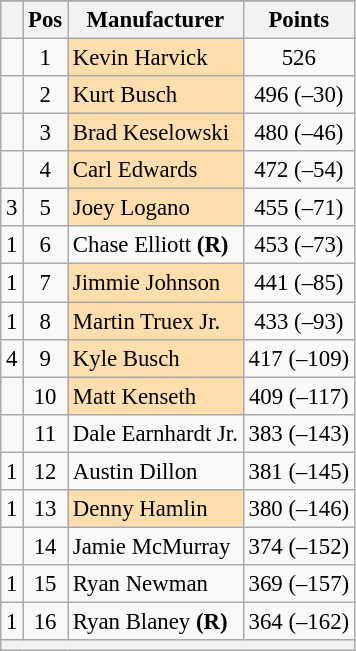<table class="wikitable" style="font-size:95%">
<tr>
</tr>
<tr>
<th></th>
<th>Pos</th>
<th>Manufacturer</th>
<th>Points</th>
</tr>
<tr>
<td align="left"></td>
<td style="text-align:center;">1</td>
<td style="background:#FFDEAD;">Kevin Harvick</td>
<td style="text-align:center;">526</td>
</tr>
<tr>
<td align="left"></td>
<td style="text-align:center;">2</td>
<td style="background:#FFDEAD;">Kurt Busch</td>
<td style="text-align:center;">496 (–30)</td>
</tr>
<tr>
<td align="left"></td>
<td style="text-align:center;">3</td>
<td style="background:#FFDEAD;">Brad Keselowski</td>
<td style="text-align:center;">480 (–46)</td>
</tr>
<tr>
<td align="left"></td>
<td style="text-align:center;">4</td>
<td style="background:#FFDEAD;">Carl Edwards</td>
<td style="text-align:center;">472 (–54)</td>
</tr>
<tr>
<td align="left"> 3</td>
<td style="text-align:center;">5</td>
<td style="background:#FFDEAD;">Joey Logano</td>
<td style="text-align:center;">455 (–71)</td>
</tr>
<tr>
<td align="left"> 1</td>
<td style="text-align:center;">6</td>
<td>Chase Elliott <strong>(R)</strong></td>
<td style="text-align:center;">453 (–73)</td>
</tr>
<tr>
<td align="left"> 1</td>
<td style="text-align:center;">7</td>
<td style="background:#FFDEAD;">Jimmie Johnson</td>
<td style="text-align:center;">441 (–85)</td>
</tr>
<tr>
<td align="left"> 1</td>
<td style="text-align:center;">8</td>
<td style="background:#FFDEAD;">Martin Truex Jr.</td>
<td style="text-align:center;">433 (–93)</td>
</tr>
<tr>
<td align="left"> 4</td>
<td style="text-align:center;">9</td>
<td style="background:#FFDEAD;">Kyle Busch</td>
<td style="text-align:center;">417 (–109)</td>
</tr>
<tr>
<td align="left"></td>
<td style="text-align:center;">10</td>
<td style="background:#FFDEAD;">Matt Kenseth</td>
<td style="text-align:center;">409 (–117)</td>
</tr>
<tr>
<td align="left"></td>
<td style="text-align:center;">11</td>
<td>Dale Earnhardt Jr.</td>
<td style="text-align:center;">383 (–143)</td>
</tr>
<tr>
<td align="left"> 1</td>
<td style="text-align:center;">12</td>
<td>Austin Dillon</td>
<td style="text-align:center;">381 (–145)</td>
</tr>
<tr>
<td align="left"> 1</td>
<td style="text-align:center;">13</td>
<td style="background:#FFDEAD;">Denny Hamlin</td>
<td style="text-align:center;">380 (–146)</td>
</tr>
<tr>
<td align="left"></td>
<td style="text-align:center;">14</td>
<td>Jamie McMurray</td>
<td style="text-align:center;">374 (–152)</td>
</tr>
<tr>
<td align="left"> 1</td>
<td style="text-align:center;">15</td>
<td>Ryan Newman</td>
<td style="text-align:center;">369 (–157)</td>
</tr>
<tr>
<td align="left"> 1</td>
<td style="text-align:center;">16</td>
<td>Ryan Blaney <strong>(R)</strong></td>
<td style="text-align:center;">364 (–162)</td>
</tr>
<tr class="sortbottom">
<th colspan="8"></th>
</tr>
</table>
